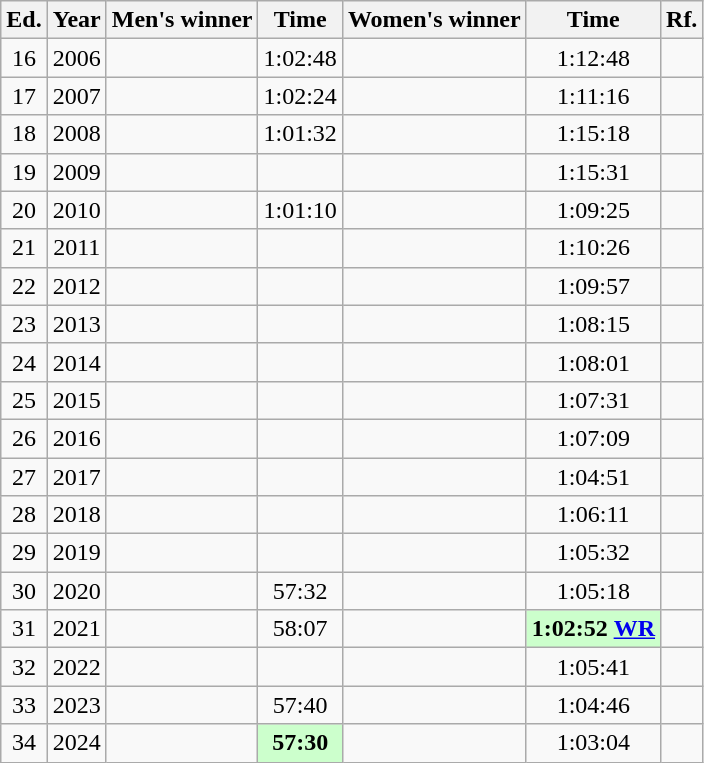<table class="wikitable sortable" style="text-align:center">
<tr>
<th class="unsortable">Ed.</th>
<th>Year</th>
<th>Men's winner</th>
<th>Time</th>
<th>Women's winner</th>
<th>Time</th>
<th class="unsortable">Rf.</th>
</tr>
<tr>
<td>16</td>
<td>2006</td>
<td align="left"></td>
<td>1:02:48</td>
<td align="left"></td>
<td>1:12:48</td>
<td></td>
</tr>
<tr>
<td>17</td>
<td>2007</td>
<td align="left"></td>
<td>1:02:24</td>
<td align="left"></td>
<td>1:11:16</td>
<td></td>
</tr>
<tr>
<td>18</td>
<td>2008</td>
<td align="left"></td>
<td>1:01:32</td>
<td align="left"></td>
<td>1:15:18</td>
<td></td>
</tr>
<tr>
<td>19</td>
<td>2009</td>
<td align="left"></td>
<td></td>
<td align="left"></td>
<td>1:15:31</td>
<td></td>
</tr>
<tr>
<td>20</td>
<td>2010</td>
<td align="left"></td>
<td>1:01:10</td>
<td align="left"></td>
<td>1:09:25</td>
<td></td>
</tr>
<tr>
<td>21</td>
<td>2011</td>
<td align="left"></td>
<td></td>
<td align="left"></td>
<td>1:10:26</td>
<td></td>
</tr>
<tr>
<td>22</td>
<td>2012</td>
<td align="left"></td>
<td></td>
<td align="left"></td>
<td>1:09:57</td>
<td></td>
</tr>
<tr>
<td>23</td>
<td>2013</td>
<td align="left"></td>
<td></td>
<td align="left"></td>
<td>1:08:15</td>
<td></td>
</tr>
<tr>
<td>24</td>
<td>2014</td>
<td align="left"></td>
<td></td>
<td align="left"></td>
<td>1:08:01</td>
<td></td>
</tr>
<tr>
<td>25</td>
<td>2015</td>
<td align="left"></td>
<td></td>
<td align="left"></td>
<td>1:07:31</td>
<td></td>
</tr>
<tr>
<td>26</td>
<td>2016</td>
<td align="left"></td>
<td></td>
<td align="left"></td>
<td>1:07:09</td>
<td></td>
</tr>
<tr>
<td>27</td>
<td>2017</td>
<td align="left"></td>
<td></td>
<td align="left"></td>
<td>1:04:51</td>
<td></td>
</tr>
<tr>
<td>28</td>
<td>2018</td>
<td align="left"></td>
<td></td>
<td align="left"></td>
<td>1:06:11</td>
<td></td>
</tr>
<tr>
<td>29</td>
<td>2019</td>
<td align="left"></td>
<td></td>
<td align="left"></td>
<td>1:05:32</td>
<td></td>
</tr>
<tr>
<td>30</td>
<td>2020</td>
<td align="left"></td>
<td>57:32</td>
<td align="left"></td>
<td>1:05:18</td>
<td></td>
</tr>
<tr>
<td>31</td>
<td>2021</td>
<td align="left"></td>
<td>58:07</td>
<td align="left"></td>
<td bgcolor="#CCFFCC"><strong>1:02:52</strong>  <strong><a href='#'>WR</a></strong></td>
<td></td>
</tr>
<tr>
<td>32</td>
<td>2022</td>
<td align="left"></td>
<td></td>
<td align="left"></td>
<td>1:05:41</td>
<td></td>
</tr>
<tr>
<td>33</td>
<td>2023</td>
<td></td>
<td>57:40</td>
<td></td>
<td>1:04:46</td>
<td></td>
</tr>
<tr>
<td>34</td>
<td>2024</td>
<td></td>
<td bgcolor="#CCFFCC"><strong>57:30</strong></td>
<td></td>
<td>1:03:04</td>
<td></td>
</tr>
</table>
